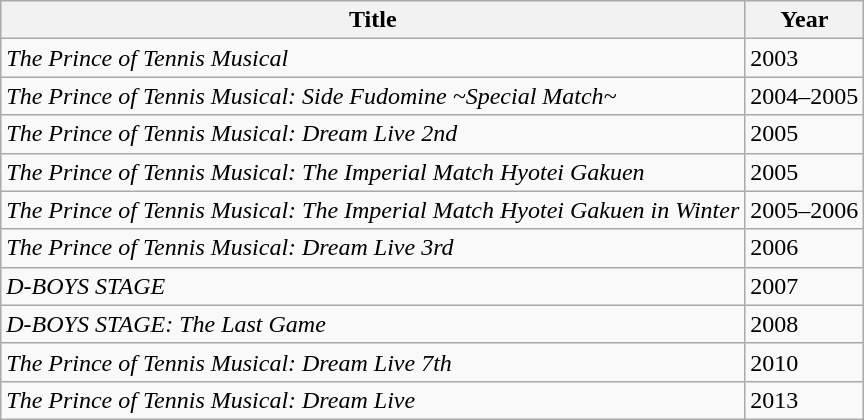<table class="wikitable">
<tr>
<th>Title</th>
<th>Year</th>
</tr>
<tr>
<td><em>The Prince of Tennis Musical</em></td>
<td>2003</td>
</tr>
<tr>
<td><em>The Prince of Tennis Musical: Side Fudomine ~Special Match~</em></td>
<td>2004–2005</td>
</tr>
<tr>
<td><em>The Prince of Tennis Musical: Dream Live 2nd</em></td>
<td>2005</td>
</tr>
<tr>
<td><em>The Prince of Tennis Musical: The Imperial Match Hyotei Gakuen</em></td>
<td>2005</td>
</tr>
<tr>
<td><em>The Prince of Tennis Musical: The Imperial Match Hyotei Gakuen in Winter</em></td>
<td>2005–2006</td>
</tr>
<tr>
<td><em>The Prince of Tennis Musical: Dream Live 3rd</em></td>
<td>2006</td>
</tr>
<tr>
<td><em>D-BOYS STAGE</em></td>
<td>2007</td>
</tr>
<tr>
<td><em>D-BOYS STAGE: The Last Game</em></td>
<td>2008</td>
</tr>
<tr>
<td><em>The Prince of Tennis Musical: Dream Live 7th</em></td>
<td>2010</td>
</tr>
<tr>
<td><em>The Prince of Tennis Musical: Dream Live</em></td>
<td>2013</td>
</tr>
</table>
